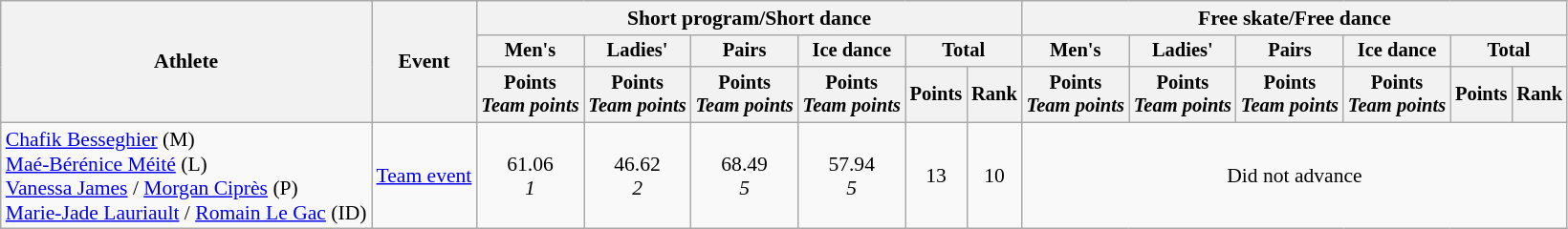<table class="wikitable" style="font-size:90%">
<tr>
<th rowspan="3">Athlete</th>
<th rowspan="3">Event</th>
<th colspan="6">Short program/Short dance</th>
<th colspan="6">Free skate/Free dance</th>
</tr>
<tr style="font-size:95%">
<th>Men's</th>
<th>Ladies'</th>
<th>Pairs</th>
<th>Ice dance</th>
<th colspan="2">Total</th>
<th>Men's</th>
<th>Ladies'</th>
<th>Pairs</th>
<th>Ice dance</th>
<th colspan="2">Total</th>
</tr>
<tr style="font-size:95%">
<th>Points<br><em>Team points</em></th>
<th>Points<br><em>Team points</em></th>
<th>Points<br><em>Team points</em></th>
<th>Points<br><em>Team points</em></th>
<th>Points</th>
<th>Rank</th>
<th>Points<br><em>Team points</em></th>
<th>Points<br><em>Team points</em></th>
<th>Points<br><em>Team points</em></th>
<th>Points<br><em>Team points</em></th>
<th>Points</th>
<th>Rank</th>
</tr>
<tr align="center">
<td align="left"><a href='#'>Chafik Besseghier</a> (M) <br> <a href='#'>Maé-Bérénice Méité</a> (L)<br><a href='#'>Vanessa James</a> / <a href='#'>Morgan Ciprès</a> (P) <br> <a href='#'>Marie-Jade Lauriault</a> / <a href='#'>Romain Le Gac</a> (ID)</td>
<td align="left"><a href='#'>Team event</a></td>
<td>61.06<br><em>1</em></td>
<td>46.62<br><em>2</em></td>
<td>68.49<br><em>5</em></td>
<td>57.94<br><em>5</em></td>
<td>13</td>
<td>10</td>
<td colspan=6>Did not advance</td>
</tr>
</table>
